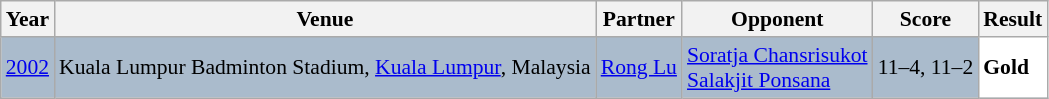<table class="sortable wikitable" style="font-size: 90%;">
<tr>
<th>Year</th>
<th>Venue</th>
<th>Partner</th>
<th>Opponent</th>
<th>Score</th>
<th>Result</th>
</tr>
<tr style="background:#AABBCC">
<td align="center"><a href='#'>2002</a></td>
<td align="left">Kuala Lumpur Badminton Stadium, <a href='#'>Kuala Lumpur</a>, Malaysia</td>
<td align="left"> <a href='#'>Rong Lu</a></td>
<td align="left"> <a href='#'>Soratja Chansrisukot</a> <br>  <a href='#'>Salakjit Ponsana</a></td>
<td align="left">11–4, 11–2</td>
<td style="text-align:left; background:white"> <strong>Gold</strong></td>
</tr>
</table>
